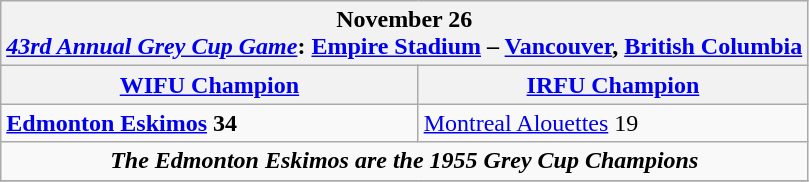<table cellspacing="10" valign="top" class="wikitable">
<tr>
<th bgcolor="#DDDDDD" colspan="4">November 26<br><em><a href='#'>43rd Annual Grey Cup Game</a></em>: <a href='#'>Empire Stadium</a> – <a href='#'>Vancouver</a>, <a href='#'>British Columbia</a></th>
</tr>
<tr>
<th><a href='#'>WIFU Champion</a></th>
<th><a href='#'>IRFU Champion</a></th>
</tr>
<tr>
<td><strong><a href='#'>Edmonton Eskimos</a> 34</strong></td>
<td><a href='#'>Montreal Alouettes</a> 19</td>
</tr>
<tr>
<td align="center" colspan="4"><strong><em>The Edmonton Eskimos are the 1955 Grey Cup Champions</em></strong></td>
</tr>
<tr>
</tr>
</table>
